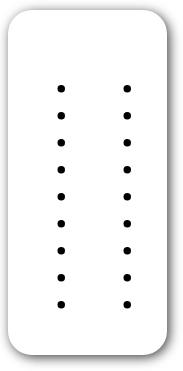<table style=" border-radius:1em; box-shadow: 0.1em 0.1em 0.5em rgba(0,0,0,0.75); background-color: white; border: 1px solid white; margin:10px 0px; padding: 5px;">
<tr style="vertical-align:top;">
<td><br><ul><li></li><li></li><li></li><li></li><li></li><li></li><li></li><li></li><li></li></ul></td>
<td valign="top"><br><ul><li></li><li></li><li></li><li></li><li></li><li></li><li></li><li></li><li></li></ul></td>
<td></td>
</tr>
</table>
